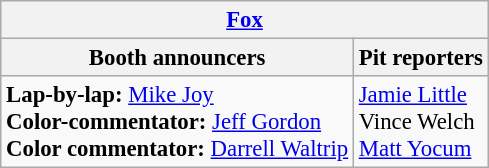<table class="wikitable" style="font-size: 95%">
<tr>
<th colspan="2"><a href='#'>Fox</a></th>
</tr>
<tr>
<th>Booth announcers</th>
<th>Pit reporters</th>
</tr>
<tr>
<td><strong>Lap-by-lap:</strong> <a href='#'>Mike Joy</a><br><strong>Color-commentator:</strong> <a href='#'>Jeff Gordon</a><br><strong>Color commentator:</strong> <a href='#'>Darrell Waltrip</a></td>
<td><a href='#'>Jamie Little</a><br>Vince Welch<br><a href='#'>Matt Yocum</a></td>
</tr>
</table>
